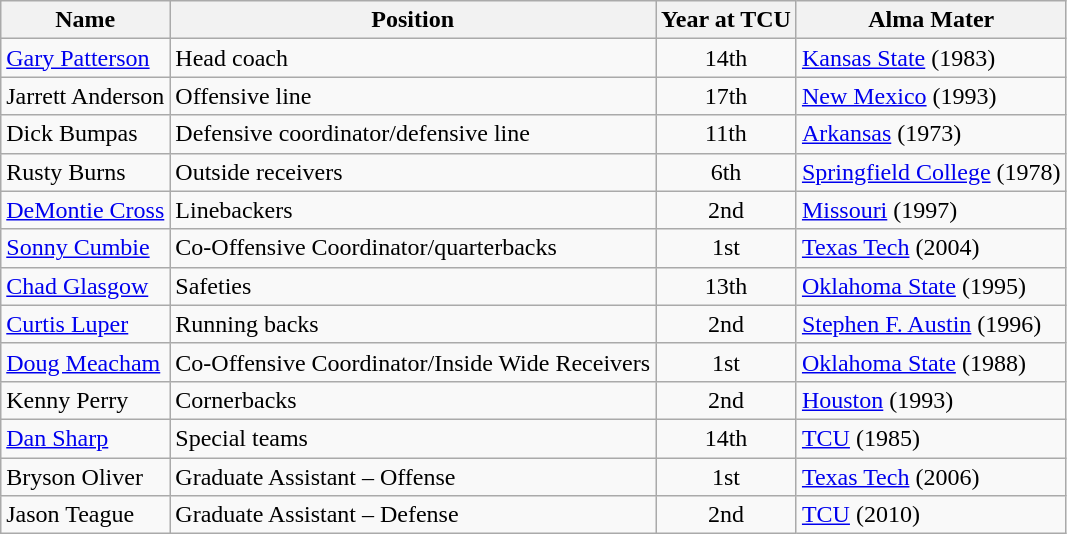<table class="wikitable">
<tr>
<th>Name</th>
<th>Position</th>
<th>Year at TCU</th>
<th>Alma Mater</th>
</tr>
<tr align="left">
<td><a href='#'>Gary Patterson</a></td>
<td>Head coach</td>
<td align=center>14th</td>
<td><a href='#'>Kansas State</a> (1983)</td>
</tr>
<tr align="left">
<td>Jarrett Anderson</td>
<td>Offensive line</td>
<td align=center>17th</td>
<td><a href='#'>New Mexico</a> (1993)</td>
</tr>
<tr align="left">
<td>Dick Bumpas</td>
<td>Defensive coordinator/defensive line</td>
<td align=center>11th</td>
<td><a href='#'>Arkansas</a> (1973)</td>
</tr>
<tr align="left">
<td>Rusty Burns</td>
<td>Outside receivers</td>
<td align=center>6th</td>
<td><a href='#'>Springfield College</a> (1978)</td>
</tr>
<tr align="left">
<td><a href='#'>DeMontie Cross</a></td>
<td>Linebackers</td>
<td align=center>2nd</td>
<td><a href='#'>Missouri</a> (1997)</td>
</tr>
<tr align="left">
<td><a href='#'>Sonny Cumbie</a></td>
<td>Co-Offensive Coordinator/quarterbacks</td>
<td align=center>1st</td>
<td><a href='#'>Texas Tech</a> (2004)</td>
</tr>
<tr align="left">
<td><a href='#'>Chad Glasgow</a></td>
<td>Safeties</td>
<td align=center>13th</td>
<td><a href='#'>Oklahoma State</a> (1995)</td>
</tr>
<tr align="left">
<td><a href='#'>Curtis Luper</a></td>
<td>Running backs</td>
<td align=center>2nd</td>
<td><a href='#'>Stephen F. Austin</a> (1996)</td>
</tr>
<tr align="left">
<td><a href='#'>Doug Meacham</a></td>
<td>Co-Offensive Coordinator/Inside Wide Receivers</td>
<td align=center>1st</td>
<td><a href='#'>Oklahoma State</a> (1988)</td>
</tr>
<tr align="left">
<td>Kenny Perry</td>
<td>Cornerbacks</td>
<td align=center>2nd</td>
<td><a href='#'>Houston</a> (1993)</td>
</tr>
<tr align="left">
<td><a href='#'>Dan Sharp</a></td>
<td>Special teams</td>
<td align=center>14th</td>
<td><a href='#'>TCU</a> (1985)</td>
</tr>
<tr align="left">
<td>Bryson Oliver</td>
<td>Graduate Assistant – Offense</td>
<td align=center>1st</td>
<td><a href='#'>Texas Tech</a> (2006)</td>
</tr>
<tr align="left">
<td>Jason Teague</td>
<td>Graduate Assistant – Defense</td>
<td align=center>2nd</td>
<td><a href='#'>TCU</a> (2010)</td>
</tr>
</table>
